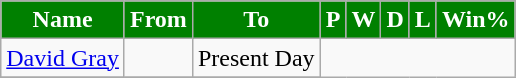<table class="wikitable sortable" style="text-align: center;">
<tr>
<th style="background:#008000; color:white;" scope="col">Name</th>
<th style="background:#008000; color:white;" scope="col">From</th>
<th style="background:#008000; color:white;" scope="col">To</th>
<th style="background:#008000; color:white;" scope="col">P</th>
<th style="background:#008000; color:white;" scope="col">W</th>
<th style="background:#008000; color:white;" scope="col">D</th>
<th style="background:#008000; color:white;" scope="col">L</th>
<th style="background:#008000; color:white;" scope="col">Win%</th>
</tr>
<tr>
<td align=left> <a href='#'>David Gray</a></td>
<td></td>
<td>Present Day<br></td>
</tr>
<tr>
</tr>
</table>
